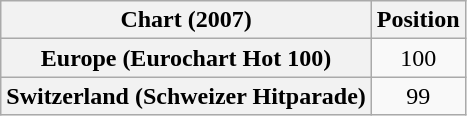<table class="wikitable plainrowheaders" style="text-align:center">
<tr>
<th>Chart (2007)</th>
<th>Position</th>
</tr>
<tr>
<th scope="row">Europe (Eurochart Hot 100)</th>
<td>100</td>
</tr>
<tr>
<th scope="row">Switzerland (Schweizer Hitparade)</th>
<td>99</td>
</tr>
</table>
